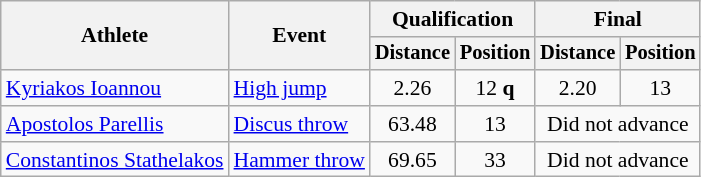<table class=wikitable style="font-size:90%">
<tr>
<th rowspan="2">Athlete</th>
<th rowspan="2">Event</th>
<th colspan="2">Qualification</th>
<th colspan="2">Final</th>
</tr>
<tr style="font-size:95%">
<th>Distance</th>
<th>Position</th>
<th>Distance</th>
<th>Position</th>
</tr>
<tr align=center>
<td align=left><a href='#'>Kyriakos Ioannou</a></td>
<td align=left><a href='#'>High jump</a></td>
<td>2.26</td>
<td>12 <strong>q</strong></td>
<td>2.20</td>
<td>13</td>
</tr>
<tr align=center>
<td align=left><a href='#'>Apostolos Parellis</a></td>
<td align=left><a href='#'>Discus throw</a></td>
<td>63.48</td>
<td>13</td>
<td colspan=2>Did not advance</td>
</tr>
<tr align=center>
<td align=left><a href='#'>Constantinos Stathelakos</a></td>
<td align=left><a href='#'>Hammer throw</a></td>
<td>69.65</td>
<td>33</td>
<td colspan=2>Did not advance</td>
</tr>
</table>
